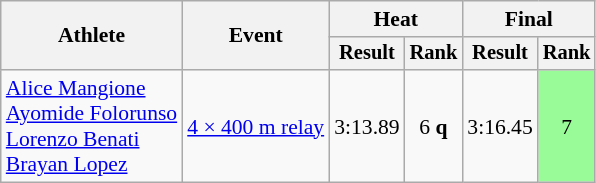<table class=wikitable style=font-size:90%>
<tr>
<th rowspan=2>Athlete</th>
<th rowspan=2>Event</th>
<th colspan=2>Heat</th>
<th colspan=2>Final</th>
</tr>
<tr style=font-size:95%>
<th>Result</th>
<th>Rank</th>
<th>Result</th>
<th>Rank</th>
</tr>
<tr align=center>
<td align=left><a href='#'>Alice Mangione</a><br><a href='#'>Ayomide Folorunso</a><br><a href='#'>Lorenzo Benati</a><br><a href='#'>Brayan Lopez</a></td>
<td align=left><a href='#'>4 × 400 m relay</a></td>
<td>3:13.89 </td>
<td>6 <strong>q</strong></td>
<td>3:16.45</td>
<td bgcolor=palegreen>7</td>
</tr>
</table>
